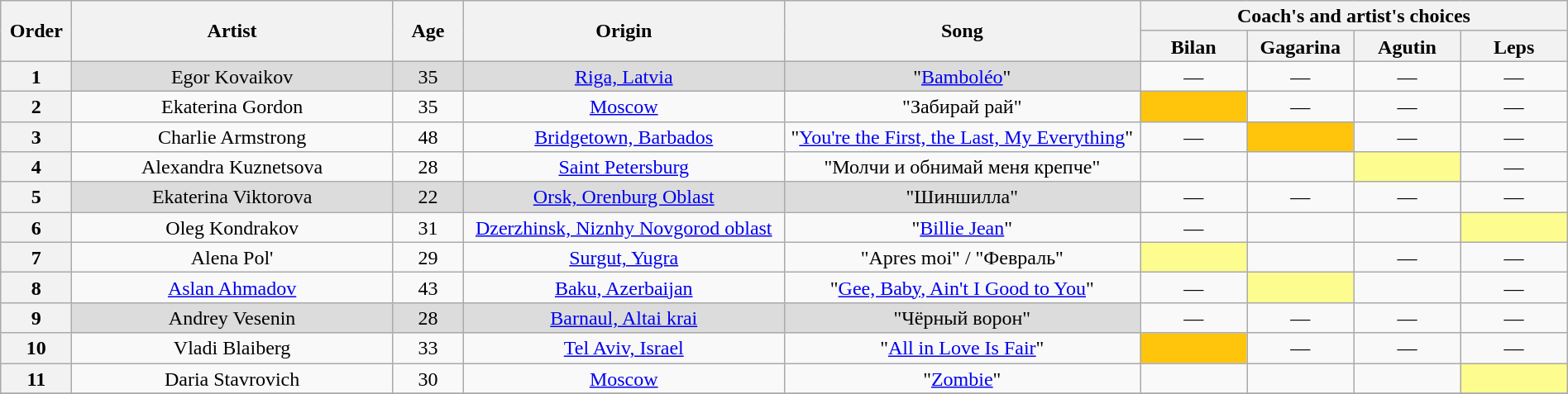<table class="wikitable" style="text-align:center; line-height:17px; width:100%;">
<tr>
<th scope="col" rowspan="2" style="width:04%;">Order</th>
<th scope="col" rowspan="2" style="width:18%;">Artist</th>
<th scope="col" rowspan="2" style="width:04%;">Age</th>
<th scope="col" rowspan="2" style="width:18%;">Origin</th>
<th scope="col" rowspan="2" style="width:20%;">Song</th>
<th scope="col" colspan="4" style="width:24%;">Coach's and artist's choices</th>
</tr>
<tr>
<th style="width:06%;">Bilan</th>
<th style="width:06%;">Gagarina</th>
<th style="width:06%;">Agutin</th>
<th style="width:06%;">Leps</th>
</tr>
<tr>
<th>1</th>
<td style="background:#DCDCDC;">Egor Kovaikov</td>
<td style="background:#DCDCDC;">35</td>
<td style="background:#DCDCDC;"><a href='#'>Riga, Latvia</a></td>
<td style="background:#DCDCDC;">"<a href='#'>Bamboléo</a>"</td>
<td>—</td>
<td>—</td>
<td>—</td>
<td>—</td>
</tr>
<tr>
<th>2</th>
<td>Ekaterina Gordon</td>
<td>35</td>
<td><a href='#'>Moscow</a></td>
<td>"Забирай рай"</td>
<td style="background:#FFC40C;"><strong></strong></td>
<td>—</td>
<td>—</td>
<td>—</td>
</tr>
<tr>
<th>3</th>
<td>Charlie Armstrong</td>
<td>48</td>
<td><a href='#'>Bridgetown, Barbados</a></td>
<td>"<a href='#'>You're the First, the Last, My Everything</a>"</td>
<td>—</td>
<td style="background:#FFC40C;"><strong></strong></td>
<td>—</td>
<td>—</td>
</tr>
<tr>
<th>4</th>
<td>Alexandra Kuznetsova</td>
<td>28</td>
<td><a href='#'>Saint Petersburg</a></td>
<td>"Молчи и обнимай меня крепче"</td>
<td><strong></strong></td>
<td><strong></strong></td>
<td style="background:#fdfc8f;"><strong></strong></td>
<td>—</td>
</tr>
<tr>
<th>5</th>
<td style="background:#DCDCDC;">Ekaterina Viktorova</td>
<td style="background:#DCDCDC;">22</td>
<td style="background:#DCDCDC;"><a href='#'>Orsk, Orenburg Oblast</a></td>
<td style="background:#DCDCDC;">"Шиншилла"</td>
<td>—</td>
<td>—</td>
<td>—</td>
<td>—</td>
</tr>
<tr>
<th>6</th>
<td>Oleg Kondrakov</td>
<td>31</td>
<td><a href='#'>Dzerzhinsk, Niznhy Novgorod oblast</a></td>
<td>"<a href='#'>Billie Jean</a>"</td>
<td>—</td>
<td><strong></strong></td>
<td><strong></strong></td>
<td style="background:#fdfc8f;"><strong></strong></td>
</tr>
<tr>
<th>7</th>
<td>Alena Pol'</td>
<td>29</td>
<td><a href='#'>Surgut, Yugra</a></td>
<td>"Apres moi" / "Февраль"</td>
<td style="background:#fdfc8f;"><strong></strong></td>
<td><strong></strong></td>
<td>—</td>
<td>—</td>
</tr>
<tr>
<th>8</th>
<td><a href='#'>Aslan Ahmadov</a></td>
<td>43</td>
<td><a href='#'>Baku, Azerbaijan</a></td>
<td>"<a href='#'>Gee, Baby, Ain't I Good to You</a>"</td>
<td>—</td>
<td style="background:#fdfc8f;"><strong></strong></td>
<td><strong></strong></td>
<td>—</td>
</tr>
<tr>
<th>9</th>
<td style="background:#DCDCDC;">Andrey Vesenin</td>
<td style="background:#DCDCDC;">28</td>
<td style="background:#DCDCDC;"><a href='#'>Barnaul, Altai krai</a></td>
<td style="background:#DCDCDC;">"Чёрный ворон"</td>
<td>—</td>
<td>—</td>
<td>—</td>
<td>—</td>
</tr>
<tr>
<th>10</th>
<td>Vladi Blaiberg</td>
<td>33</td>
<td><a href='#'>Tel Aviv, Israel</a></td>
<td>"<a href='#'>All in Love Is Fair</a>"</td>
<td style="background:#FFC40C;"><strong></strong></td>
<td>—</td>
<td>—</td>
<td>—</td>
</tr>
<tr>
<th>11</th>
<td>Daria Stavrovich</td>
<td>30</td>
<td><a href='#'>Moscow</a></td>
<td>"<a href='#'>Zombie</a>"</td>
<td><strong></strong></td>
<td><strong></strong></td>
<td><strong></strong></td>
<td style="background:#fdfc8f;"><strong></strong></td>
</tr>
<tr>
</tr>
</table>
